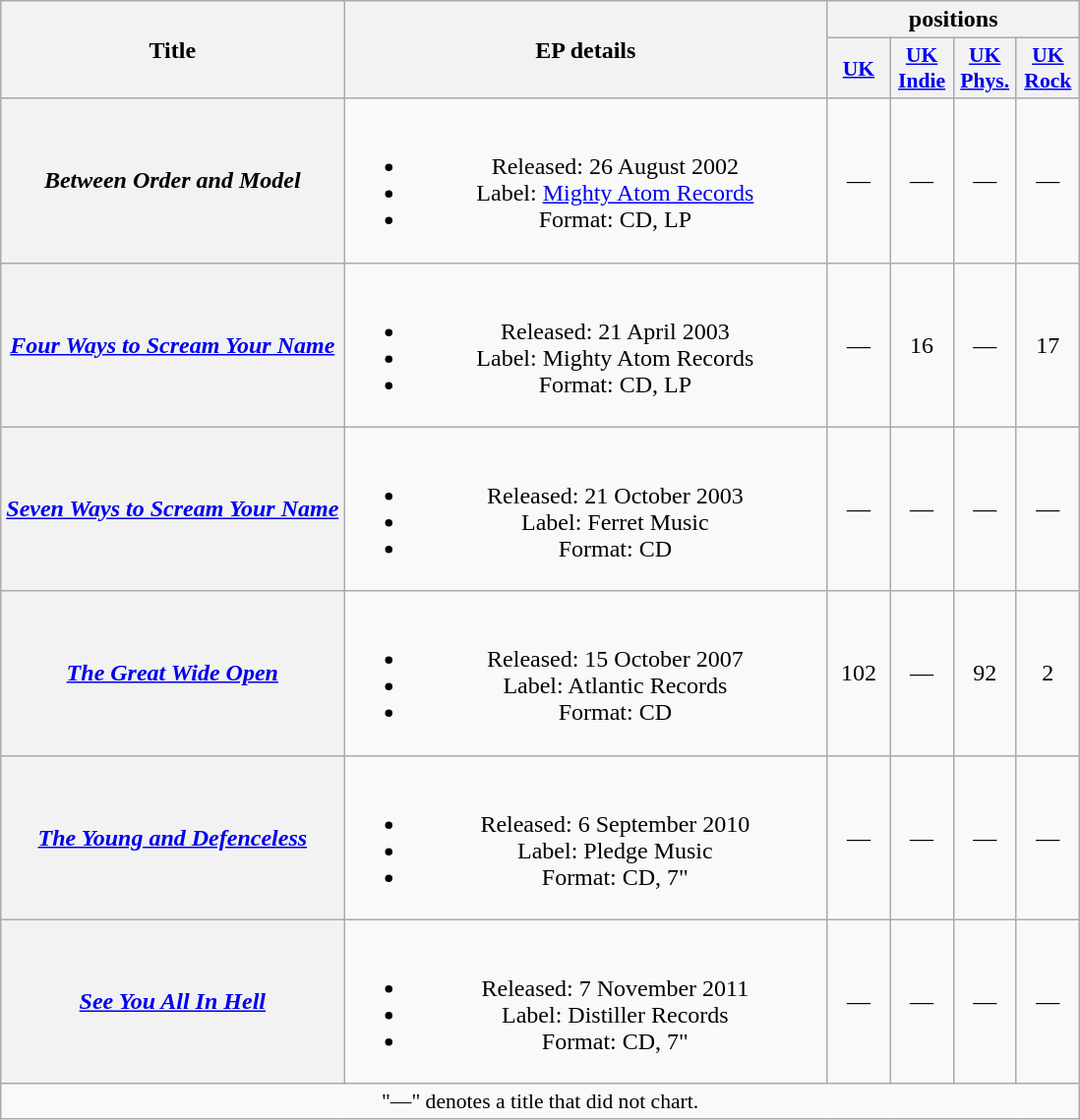<table class="wikitable plainrowheaders" style="text-align:center;">
<tr>
<th scope="col" rowspan="2">Title</th>
<th scope="col" rowspan="2" style="width:20em">EP details</th>
<th scope="col" colspan="4"> positions</th>
</tr>
<tr>
<th scope="col" style="width:2.5em;font-size:90%;"><a href='#'>UK</a><br></th>
<th scope="col" style="width:2.5em;font-size:90%;"><a href='#'>UK<br>Indie</a><br></th>
<th scope="col" style="width:2.5em;font-size:90%;"><a href='#'>UK Phys.</a><br></th>
<th scope="col" style="width:2.5em;font-size:90%;"><a href='#'>UK<br>Rock</a><br></th>
</tr>
<tr>
<th scope="row"><em>Between Order and Model</em></th>
<td><br><ul><li>Released: 26 August 2002</li><li>Label: <a href='#'>Mighty Atom Records</a></li><li>Format: CD, LP</li></ul></td>
<td>—</td>
<td>—</td>
<td>—</td>
<td>—</td>
</tr>
<tr>
<th scope="row"><em><a href='#'>Four Ways to Scream Your Name</a></em></th>
<td><br><ul><li>Released: 21 April 2003</li><li>Label: Mighty Atom Records</li><li>Format: CD, LP</li></ul></td>
<td>—</td>
<td>16</td>
<td>—</td>
<td>17</td>
</tr>
<tr>
<th scope="row"><em><a href='#'>Seven Ways to Scream Your Name</a></em></th>
<td><br><ul><li>Released: 21 October 2003</li><li>Label: Ferret Music</li><li>Format: CD</li></ul></td>
<td>—</td>
<td>—</td>
<td>—</td>
<td>—</td>
</tr>
<tr>
<th scope="row"><em><a href='#'>The Great Wide Open</a></em></th>
<td><br><ul><li>Released: 15 October 2007</li><li>Label: Atlantic Records</li><li>Format: CD</li></ul></td>
<td>102</td>
<td>—</td>
<td>92</td>
<td>2</td>
</tr>
<tr>
<th scope="row"><em><a href='#'>The Young and Defenceless</a></em></th>
<td><br><ul><li>Released: 6 September 2010</li><li>Label: Pledge Music</li><li>Format: CD, 7"</li></ul></td>
<td>—</td>
<td>—</td>
<td>—</td>
<td>—</td>
</tr>
<tr>
<th scope="row"><em><a href='#'>See You All In Hell</a></em></th>
<td><br><ul><li>Released: 7 November 2011</li><li>Label: Distiller Records</li><li>Format: CD, 7"</li></ul></td>
<td>—</td>
<td>—</td>
<td>—</td>
<td>—</td>
</tr>
<tr>
<td colspan="6" style="font-size:90%">"—" denotes a title that did not chart.</td>
</tr>
</table>
